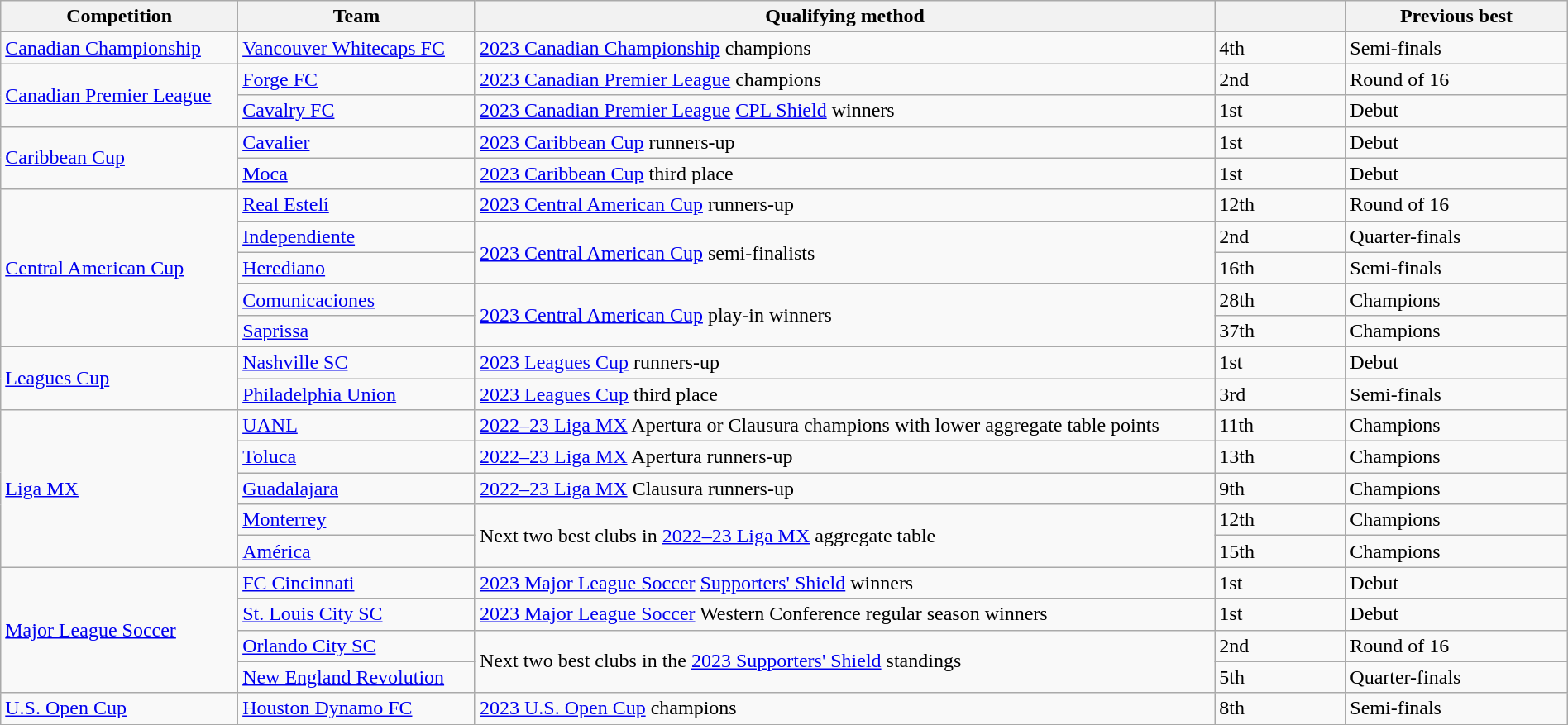<table class="wikitable" style="table-layout:fixed; width:100%;">
<tr>
<th width=15%>Competition</th>
<th width=15%>Team</th>
<th width=48%>Qualifying method</th>
<th width=8%> </th>
<th width=14%>Previous best </th>
</tr>
<tr>
<td><a href='#'>Canadian Championship</a><br></td>
<td> <a href='#'>Vancouver Whitecaps FC</a></td>
<td><a href='#'>2023 Canadian Championship</a> champions</td>
<td>4th </td>
<td>Semi-finals </td>
</tr>
<tr>
<td rowspan=2><a href='#'>Canadian Premier League</a><br></td>
<td> <a href='#'>Forge FC</a></td>
<td><a href='#'>2023 Canadian Premier League</a> champions</td>
<td>2nd </td>
<td>Round of 16 </td>
</tr>
<tr>
<td> <a href='#'>Cavalry FC</a></td>
<td><a href='#'>2023 Canadian Premier League</a> <a href='#'>CPL Shield</a> winners</td>
<td>1st</td>
<td>Debut</td>
</tr>
<tr>
<td rowspan=2><a href='#'>Caribbean Cup</a><br></td>
<td> <a href='#'>Cavalier</a></td>
<td><a href='#'>2023 Caribbean Cup</a> runners-up</td>
<td>1st</td>
<td>Debut</td>
</tr>
<tr>
<td> <a href='#'>Moca</a></td>
<td><a href='#'>2023 Caribbean Cup</a> third place</td>
<td>1st</td>
<td>Debut</td>
</tr>
<tr>
<td rowspan=5><a href='#'>Central American Cup</a><br></td>
<td> <a href='#'>Real Estelí</a></td>
<td><a href='#'>2023 Central American Cup</a> runners-up</td>
<td>12th </td>
<td>Round of 16 </td>
</tr>
<tr>
<td> <a href='#'>Independiente</a></td>
<td rowspan="2"><a href='#'>2023 Central American Cup</a> semi-finalists</td>
<td>2nd </td>
<td>Quarter-finals </td>
</tr>
<tr>
<td> <a href='#'>Herediano</a></td>
<td>16th </td>
<td>Semi-finals </td>
</tr>
<tr>
<td> <a href='#'>Comunicaciones</a></td>
<td rowspan="2"><a href='#'>2023 Central American Cup</a> play-in winners</td>
<td>28th </td>
<td>Champions </td>
</tr>
<tr>
<td> <a href='#'>Saprissa</a></td>
<td>37th </td>
<td>Champions </td>
</tr>
<tr>
<td rowspan=2><a href='#'>Leagues Cup</a><br></td>
<td> <a href='#'>Nashville SC</a></td>
<td><a href='#'>2023 Leagues Cup</a> runners-up</td>
<td>1st</td>
<td>Debut</td>
</tr>
<tr>
<td> <a href='#'>Philadelphia Union</a></td>
<td><a href='#'>2023 Leagues Cup</a> third place</td>
<td>3rd </td>
<td>Semi-finals </td>
</tr>
<tr>
<td rowspan=5><a href='#'>Liga MX</a><br></td>
<td> <a href='#'>UANL</a></td>
<td><a href='#'>2022–23 Liga MX</a> Apertura or Clausura champions with lower aggregate table points</td>
<td>11th </td>
<td>Champions </td>
</tr>
<tr>
<td> <a href='#'>Toluca</a></td>
<td><a href='#'>2022–23 Liga MX</a> Apertura runners-up</td>
<td>13th </td>
<td>Champions </td>
</tr>
<tr>
<td> <a href='#'>Guadalajara</a></td>
<td><a href='#'>2022–23 Liga MX</a> Clausura runners-up</td>
<td>9th </td>
<td>Champions </td>
</tr>
<tr>
<td> <a href='#'>Monterrey</a></td>
<td rowspan="2">Next two best clubs in <a href='#'>2022–23 Liga MX</a> aggregate table</td>
<td>12th </td>
<td>Champions </td>
</tr>
<tr>
<td> <a href='#'>América</a></td>
<td>15th </td>
<td>Champions </td>
</tr>
<tr>
<td rowspan=4><a href='#'>Major League Soccer</a><br></td>
<td> <a href='#'>FC Cincinnati</a></td>
<td><a href='#'>2023 Major League Soccer</a> <a href='#'>Supporters' Shield</a> winners</td>
<td>1st</td>
<td>Debut</td>
</tr>
<tr>
<td> <a href='#'>St. Louis City SC</a></td>
<td><a href='#'>2023 Major League Soccer</a> Western Conference regular season winners</td>
<td>1st</td>
<td>Debut</td>
</tr>
<tr>
<td> <a href='#'>Orlando City SC</a></td>
<td rowspan="2">Next two best clubs in the <a href='#'>2023 Supporters' Shield</a> standings</td>
<td>2nd </td>
<td>Round of 16 </td>
</tr>
<tr>
<td> <a href='#'>New England Revolution</a></td>
<td>5th </td>
<td>Quarter-finals </td>
</tr>
<tr>
<td><a href='#'>U.S. Open Cup</a><br></td>
<td> <a href='#'>Houston Dynamo FC</a></td>
<td><a href='#'>2023 U.S. Open Cup</a> champions</td>
<td>8th </td>
<td>Semi-finals </td>
</tr>
<tr>
</tr>
</table>
